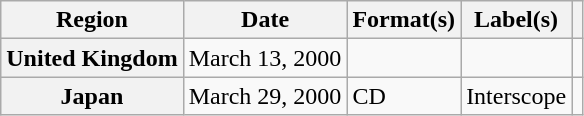<table class="wikitable plainrowheaders">
<tr>
<th scope="col">Region</th>
<th scope="col">Date</th>
<th scope="col">Format(s)</th>
<th scope="col">Label(s)</th>
<th scope="col"></th>
</tr>
<tr>
<th scope="row">United Kingdom</th>
<td>March 13, 2000</td>
<td></td>
<td></td>
<td></td>
</tr>
<tr>
<th scope="row">Japan</th>
<td>March 29, 2000</td>
<td>CD</td>
<td>Interscope</td>
<td></td>
</tr>
</table>
